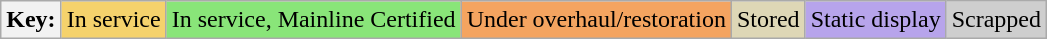<table class="wikitable">
<tr>
<th>Key:</th>
<td bgcolor=#F5D26C>In service</td>
<td bgcolor=#89E579>In service, Mainline Certified</td>
<td bgcolor=#f4a460>Under overhaul/restoration</td>
<td bgcolor=#DED7B6>Stored</td>
<td bgcolor=#B7A4EB>Static display</td>
<td bgcolor=#cecece>Scrapped</td>
</tr>
</table>
